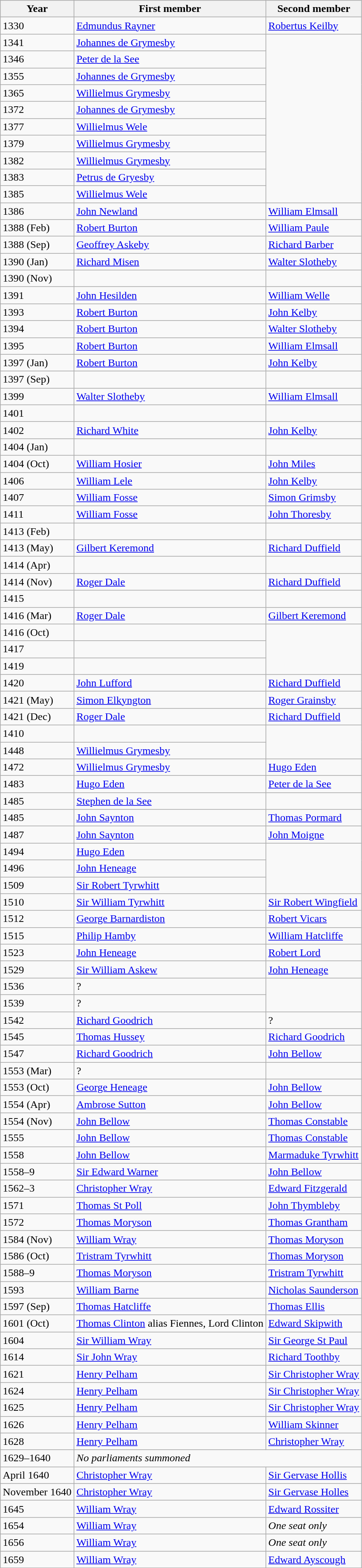<table class="wikitable">
<tr>
<th>Year</th>
<th>First member</th>
<th>Second member</th>
</tr>
<tr>
<td>1330</td>
<td><a href='#'>Edmundus Rayner</a></td>
<td><a href='#'>Robertus Keilby</a></td>
</tr>
<tr>
<td>1341</td>
<td><a href='#'>Johannes de Grymesby</a></td>
</tr>
<tr>
<td>1346</td>
<td><a href='#'>Peter de la See</a></td>
</tr>
<tr>
<td>1355</td>
<td><a href='#'>Johannes de Grymesby</a></td>
</tr>
<tr>
<td>1365</td>
<td><a href='#'>Willielmus Grymesby</a></td>
</tr>
<tr>
<td>1372</td>
<td><a href='#'>Johannes de Grymesby</a></td>
</tr>
<tr>
<td>1377</td>
<td><a href='#'>Willielmus Wele</a></td>
</tr>
<tr>
<td>1379</td>
<td><a href='#'>Willielmus Grymesby</a></td>
</tr>
<tr>
<td>1382</td>
<td><a href='#'>Willielmus Grymesby</a></td>
</tr>
<tr>
<td>1383</td>
<td><a href='#'>Petrus de Gryesby</a></td>
</tr>
<tr>
<td>1385</td>
<td><a href='#'>Willielmus Wele</a></td>
</tr>
<tr>
<td>1386</td>
<td><a href='#'>John Newland</a></td>
<td><a href='#'>William Elmsall</a></td>
</tr>
<tr>
<td>1388 (Feb)</td>
<td><a href='#'>Robert Burton</a></td>
<td><a href='#'>William Paule</a></td>
</tr>
<tr>
<td>1388 (Sep)</td>
<td><a href='#'>Geoffrey Askeby</a></td>
<td><a href='#'>Richard Barber</a></td>
</tr>
<tr>
<td>1390 (Jan)</td>
<td><a href='#'>Richard Misen</a></td>
<td><a href='#'>Walter Slotheby</a></td>
</tr>
<tr>
<td>1390 (Nov)</td>
<td></td>
</tr>
<tr>
<td>1391</td>
<td><a href='#'>John Hesilden</a></td>
<td><a href='#'>William Welle</a></td>
</tr>
<tr>
<td>1393</td>
<td><a href='#'>Robert Burton</a></td>
<td><a href='#'>John Kelby</a></td>
</tr>
<tr>
<td>1394</td>
<td><a href='#'>Robert Burton</a></td>
<td><a href='#'>Walter Slotheby</a></td>
</tr>
<tr>
<td>1395</td>
<td><a href='#'>Robert Burton</a></td>
<td><a href='#'>William Elmsall</a></td>
</tr>
<tr>
<td>1397 (Jan)</td>
<td><a href='#'>Robert Burton</a></td>
<td><a href='#'>John Kelby</a></td>
</tr>
<tr>
<td>1397 (Sep)</td>
<td></td>
</tr>
<tr>
<td>1399</td>
<td><a href='#'>Walter Slotheby</a></td>
<td><a href='#'>William Elmsall</a></td>
</tr>
<tr>
<td>1401</td>
<td></td>
</tr>
<tr>
<td>1402</td>
<td><a href='#'>Richard White</a></td>
<td><a href='#'>John Kelby</a></td>
</tr>
<tr>
<td>1404 (Jan)</td>
<td></td>
</tr>
<tr>
<td>1404 (Oct)</td>
<td><a href='#'>William Hosier</a></td>
<td><a href='#'>John Miles</a></td>
</tr>
<tr>
<td>1406</td>
<td><a href='#'>William Lele</a></td>
<td><a href='#'>John Kelby</a></td>
</tr>
<tr>
<td>1407</td>
<td><a href='#'>William Fosse</a></td>
<td><a href='#'>Simon Grimsby</a></td>
</tr>
<tr>
<td>1411</td>
<td><a href='#'>William Fosse</a></td>
<td><a href='#'>John Thoresby</a></td>
</tr>
<tr>
<td>1413 (Feb)</td>
<td></td>
</tr>
<tr>
<td>1413 (May)</td>
<td><a href='#'>Gilbert Keremond</a></td>
<td><a href='#'>Richard Duffield</a></td>
</tr>
<tr>
<td>1414 (Apr)</td>
<td></td>
</tr>
<tr>
<td>1414 (Nov)</td>
<td><a href='#'>Roger Dale</a></td>
<td><a href='#'>Richard Duffield</a></td>
</tr>
<tr>
<td>1415</td>
<td></td>
</tr>
<tr>
<td>1416 (Mar)</td>
<td><a href='#'>Roger Dale</a></td>
<td><a href='#'>Gilbert Keremond</a></td>
</tr>
<tr>
<td>1416 (Oct)</td>
<td></td>
</tr>
<tr>
<td>1417</td>
<td></td>
</tr>
<tr>
<td>1419</td>
<td></td>
</tr>
<tr>
<td>1420</td>
<td><a href='#'>John Lufford</a></td>
<td><a href='#'>Richard Duffield</a></td>
</tr>
<tr>
<td>1421 (May)</td>
<td><a href='#'>Simon Elkyngton</a></td>
<td><a href='#'>Roger Grainsby</a></td>
</tr>
<tr>
<td>1421 (Dec)</td>
<td><a href='#'>Roger Dale</a></td>
<td><a href='#'>Richard Duffield</a></td>
</tr>
<tr>
<td>1410</td>
<td></td>
</tr>
<tr>
<td>1448</td>
<td><a href='#'>Willielmus Grymesby</a></td>
</tr>
<tr>
<td>1472</td>
<td><a href='#'>Willielmus Grymesby</a></td>
<td><a href='#'>Hugo Eden</a></td>
</tr>
<tr>
<td>1483</td>
<td><a href='#'>Hugo Eden</a></td>
<td><a href='#'>Peter de la See</a></td>
</tr>
<tr>
<td>1485</td>
<td><a href='#'>Stephen de la See</a></td>
</tr>
<tr>
<td>1485</td>
<td><a href='#'>John Saynton</a></td>
<td><a href='#'>Thomas Pormard</a></td>
</tr>
<tr>
<td>1487</td>
<td><a href='#'>John Saynton</a></td>
<td><a href='#'>John Moigne</a></td>
</tr>
<tr>
<td>1494</td>
<td><a href='#'>Hugo Eden</a></td>
</tr>
<tr>
<td>1496</td>
<td><a href='#'>John Heneage</a></td>
</tr>
<tr>
<td>1509</td>
<td><a href='#'>Sir Robert Tyrwhitt</a></td>
</tr>
<tr>
<td>1510</td>
<td><a href='#'>Sir William Tyrwhitt</a></td>
<td><a href='#'>Sir Robert Wingfield</a></td>
</tr>
<tr>
<td>1512</td>
<td><a href='#'>George Barnardiston</a></td>
<td><a href='#'>Robert Vicars</a></td>
</tr>
<tr>
<td>1515</td>
<td><a href='#'>Philip Hamby</a></td>
<td><a href='#'>William Hatcliffe</a></td>
</tr>
<tr>
<td>1523</td>
<td><a href='#'>John Heneage</a></td>
<td><a href='#'>Robert Lord</a></td>
</tr>
<tr>
<td>1529</td>
<td><a href='#'>Sir William Askew</a></td>
<td><a href='#'>John Heneage</a></td>
</tr>
<tr>
<td>1536</td>
<td>?</td>
</tr>
<tr>
<td>1539</td>
<td>?</td>
</tr>
<tr>
<td>1542</td>
<td><a href='#'>Richard Goodrich</a></td>
<td>?</td>
</tr>
<tr>
<td>1545</td>
<td><a href='#'>Thomas Hussey</a></td>
<td><a href='#'>Richard Goodrich</a></td>
</tr>
<tr>
<td>1547</td>
<td><a href='#'>Richard Goodrich</a></td>
<td><a href='#'>John Bellow</a></td>
</tr>
<tr>
<td>1553 (Mar)</td>
<td>?</td>
</tr>
<tr>
<td>1553 (Oct)</td>
<td><a href='#'>George Heneage</a></td>
<td><a href='#'>John Bellow</a></td>
</tr>
<tr>
<td>1554 (Apr)</td>
<td><a href='#'>Ambrose Sutton</a></td>
<td><a href='#'>John Bellow</a></td>
</tr>
<tr>
<td>1554 (Nov)</td>
<td><a href='#'>John Bellow</a></td>
<td><a href='#'>Thomas Constable</a></td>
</tr>
<tr>
<td>1555</td>
<td><a href='#'>John Bellow</a></td>
<td><a href='#'>Thomas Constable</a></td>
</tr>
<tr>
<td>1558</td>
<td><a href='#'>John Bellow</a></td>
<td><a href='#'>Marmaduke Tyrwhitt</a></td>
</tr>
<tr>
<td>1558–9</td>
<td><a href='#'>Sir Edward Warner</a></td>
<td><a href='#'>John Bellow</a></td>
</tr>
<tr>
<td>1562–3</td>
<td><a href='#'>Christopher Wray</a></td>
<td><a href='#'>Edward Fitzgerald</a></td>
</tr>
<tr>
<td>1571</td>
<td><a href='#'>Thomas St Poll</a></td>
<td><a href='#'>John Thymbleby</a></td>
</tr>
<tr>
<td>1572</td>
<td><a href='#'>Thomas Moryson</a></td>
<td><a href='#'>Thomas Grantham</a></td>
</tr>
<tr>
<td>1584 (Nov)</td>
<td><a href='#'>William Wray</a></td>
<td><a href='#'>Thomas Moryson</a></td>
</tr>
<tr>
<td>1586 (Oct)</td>
<td><a href='#'>Tristram Tyrwhitt</a></td>
<td><a href='#'>Thomas Moryson</a></td>
</tr>
<tr>
<td>1588–9</td>
<td><a href='#'>Thomas Moryson</a></td>
<td><a href='#'>Tristram Tyrwhitt</a></td>
</tr>
<tr>
<td>1593</td>
<td><a href='#'>William Barne</a></td>
<td><a href='#'>Nicholas Saunderson</a></td>
</tr>
<tr>
<td>1597 (Sep)</td>
<td><a href='#'>Thomas Hatcliffe</a></td>
<td><a href='#'>Thomas Ellis</a></td>
</tr>
<tr>
<td>1601 (Oct)</td>
<td><a href='#'>Thomas Clinton</a> alias Fiennes, Lord Clinton</td>
<td><a href='#'>Edward Skipwith</a></td>
</tr>
<tr>
<td>1604</td>
<td><a href='#'>Sir William Wray</a></td>
<td><a href='#'>Sir George St Paul</a></td>
</tr>
<tr>
<td>1614</td>
<td><a href='#'>Sir John Wray</a></td>
<td><a href='#'>Richard Toothby</a></td>
</tr>
<tr>
<td>1621</td>
<td><a href='#'>Henry Pelham</a></td>
<td><a href='#'>Sir Christopher Wray</a></td>
</tr>
<tr>
<td>1624</td>
<td><a href='#'>Henry Pelham</a></td>
<td><a href='#'>Sir Christopher Wray</a></td>
</tr>
<tr>
<td>1625</td>
<td><a href='#'>Henry Pelham</a></td>
<td><a href='#'>Sir Christopher Wray</a></td>
</tr>
<tr>
<td>1626</td>
<td><a href='#'>Henry Pelham</a></td>
<td><a href='#'>William Skinner</a></td>
</tr>
<tr>
<td>1628</td>
<td><a href='#'>Henry Pelham</a></td>
<td><a href='#'>Christopher Wray</a></td>
</tr>
<tr>
<td>1629–1640</td>
<td colspan="2"><em>No parliaments summoned</em></td>
</tr>
<tr>
<td>April 1640</td>
<td><a href='#'>Christopher Wray</a></td>
<td><a href='#'>Sir Gervase Hollis</a></td>
</tr>
<tr>
<td>November 1640</td>
<td><a href='#'>Christopher Wray</a></td>
<td><a href='#'>Sir Gervase Holles</a></td>
</tr>
<tr>
<td>1645</td>
<td><a href='#'>William Wray</a></td>
<td><a href='#'>Edward Rossiter</a></td>
</tr>
<tr>
<td>1654</td>
<td><a href='#'>William Wray</a></td>
<td><em>One seat only</em></td>
</tr>
<tr>
<td>1656</td>
<td><a href='#'>William Wray</a></td>
<td><em>One seat only</em></td>
</tr>
<tr>
<td>1659</td>
<td><a href='#'>William Wray</a></td>
<td><a href='#'>Edward Ayscough</a></td>
</tr>
<tr>
</tr>
</table>
